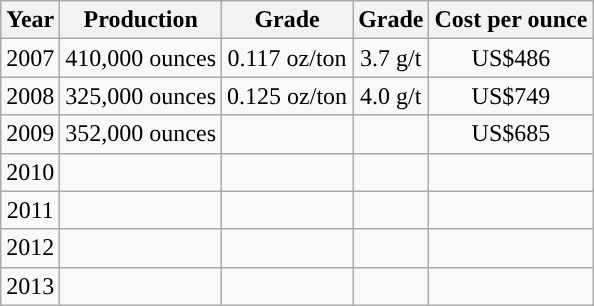<table class="wikitable">
<tr style="text-align:center;">
<th>Year</th>
<th>Production</th>
<th>Grade</th>
<th>Grade</th>
<th>Cost per ounce</th>
</tr>
<tr style="text-align:center;">
<td>2007</td>
<td>410,000 ounces</td>
<td>0.117 oz/ton</td>
<td>3.7 g/t</td>
<td>US$486</td>
</tr>
<tr style="text-align:center;">
<td>2008</td>
<td>325,000 ounces</td>
<td>0.125 oz/ton</td>
<td>4.0 g/t</td>
<td>US$749</td>
</tr>
<tr style="text-align:center;">
<td>2009</td>
<td>352,000 ounces</td>
<td></td>
<td></td>
<td>US$685</td>
</tr>
<tr style="text-align:center;">
<td>2010</td>
<td></td>
<td></td>
<td></td>
<td></td>
</tr>
<tr style="text-align:center;">
<td>2011</td>
<td></td>
<td></td>
<td></td>
<td></td>
</tr>
<tr style="text-align:center;">
<td>2012</td>
<td></td>
<td></td>
<td></td>
<td></td>
</tr>
<tr style="text-align:center;">
<td>2013</td>
<td></td>
<td></td>
<td></td>
<td></td>
</tr>
</table>
